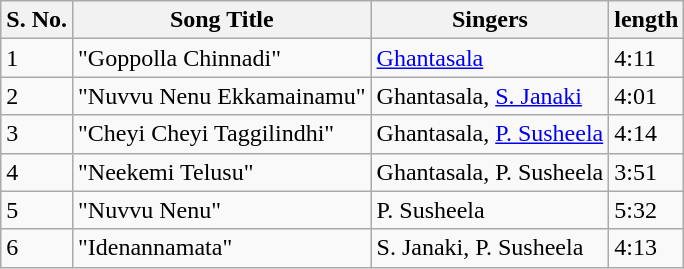<table class="wikitable">
<tr>
<th>S. No.</th>
<th>Song Title</th>
<th>Singers</th>
<th>length</th>
</tr>
<tr>
<td>1</td>
<td>"Goppolla Chinnadi"</td>
<td><a href='#'>Ghantasala</a></td>
<td>4:11</td>
</tr>
<tr>
<td>2</td>
<td>"Nuvvu Nenu Ekkamainamu"</td>
<td>Ghantasala, <a href='#'>S. Janaki</a></td>
<td>4:01</td>
</tr>
<tr>
<td>3</td>
<td>"Cheyi Cheyi Taggilindhi"</td>
<td>Ghantasala, <a href='#'>P. Susheela</a></td>
<td>4:14</td>
</tr>
<tr>
<td>4</td>
<td>"Neekemi Telusu"</td>
<td>Ghantasala, P. Susheela</td>
<td>3:51</td>
</tr>
<tr>
<td>5</td>
<td>"Nuvvu Nenu"</td>
<td>P. Susheela</td>
<td>5:32</td>
</tr>
<tr>
<td>6</td>
<td>"Idenannamata"</td>
<td>S. Janaki, P. Susheela</td>
<td>4:13</td>
</tr>
</table>
